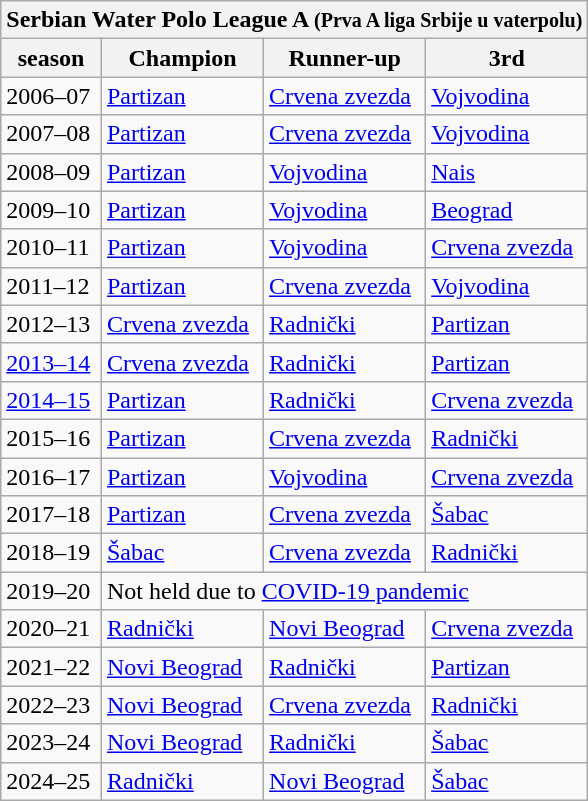<table class="wikitable">
<tr>
<th colspan="4">Serbian Water Polo League A <small>(Prva A liga Srbije u vaterpolu)</small></th>
</tr>
<tr>
<th>season</th>
<th>Champion</th>
<th>Runner-up</th>
<th>3rd</th>
</tr>
<tr>
<td>2006–07</td>
<td> <a href='#'>Partizan</a></td>
<td> <a href='#'>Crvena zvezda</a></td>
<td> <a href='#'>Vojvodina</a></td>
</tr>
<tr>
<td>2007–08</td>
<td> <a href='#'>Partizan</a></td>
<td> <a href='#'>Crvena zvezda</a></td>
<td> <a href='#'>Vojvodina</a></td>
</tr>
<tr>
<td>2008–09</td>
<td> <a href='#'>Partizan</a></td>
<td> <a href='#'>Vojvodina</a></td>
<td> <a href='#'>Nais</a></td>
</tr>
<tr>
<td>2009–10</td>
<td> <a href='#'>Partizan</a></td>
<td> <a href='#'>Vojvodina</a></td>
<td> <a href='#'>Beograd</a></td>
</tr>
<tr>
<td>2010–11</td>
<td> <a href='#'>Partizan</a></td>
<td> <a href='#'>Vojvodina</a></td>
<td> <a href='#'>Crvena zvezda</a></td>
</tr>
<tr>
<td>2011–12</td>
<td> <a href='#'>Partizan</a></td>
<td> <a href='#'>Crvena zvezda</a></td>
<td> <a href='#'>Vojvodina</a></td>
</tr>
<tr>
<td>2012–13</td>
<td> <a href='#'>Crvena zvezda</a></td>
<td> <a href='#'>Radnički</a></td>
<td> <a href='#'>Partizan</a></td>
</tr>
<tr>
<td><a href='#'>2013–14</a></td>
<td> <a href='#'>Crvena zvezda</a></td>
<td> <a href='#'>Radnički</a></td>
<td> <a href='#'>Partizan</a></td>
</tr>
<tr>
<td><a href='#'>2014–15</a></td>
<td> <a href='#'>Partizan</a></td>
<td> <a href='#'>Radnički</a></td>
<td> <a href='#'>Crvena zvezda</a></td>
</tr>
<tr>
<td>2015–16</td>
<td> <a href='#'>Partizan</a></td>
<td> <a href='#'>Crvena zvezda</a></td>
<td> <a href='#'>Radnički</a></td>
</tr>
<tr>
<td>2016–17</td>
<td> <a href='#'>Partizan</a></td>
<td> <a href='#'>Vojvodina</a></td>
<td> <a href='#'>Crvena zvezda</a></td>
</tr>
<tr>
<td>2017–18</td>
<td> <a href='#'>Partizan</a></td>
<td> <a href='#'>Crvena zvezda</a></td>
<td> <a href='#'>Šabac</a></td>
</tr>
<tr>
<td>2018–19</td>
<td> <a href='#'>Šabac</a></td>
<td> <a href='#'>Crvena zvezda</a></td>
<td> <a href='#'>Radnički</a></td>
</tr>
<tr>
<td>2019–20</td>
<td colspan=3>Not held due to <a href='#'>COVID-19 pandemic</a></td>
</tr>
<tr>
<td>2020–21</td>
<td> <a href='#'>Radnički</a></td>
<td> <a href='#'>Novi Beograd</a></td>
<td> <a href='#'>Crvena zvezda</a></td>
</tr>
<tr>
<td>2021–22</td>
<td> <a href='#'>Novi Beograd</a></td>
<td> <a href='#'>Radnički</a></td>
<td> <a href='#'>Partizan</a></td>
</tr>
<tr>
<td>2022–23</td>
<td> <a href='#'>Novi Beograd</a></td>
<td> <a href='#'>Crvena zvezda</a></td>
<td> <a href='#'>Radnički</a></td>
</tr>
<tr>
<td>2023–24</td>
<td> <a href='#'>Novi Beograd</a></td>
<td> <a href='#'>Radnički</a></td>
<td> <a href='#'>Šabac</a></td>
</tr>
<tr>
<td>2024–25</td>
<td> <a href='#'>Radnički</a></td>
<td> <a href='#'>Novi Beograd</a></td>
<td> <a href='#'>Šabac</a></td>
</tr>
</table>
